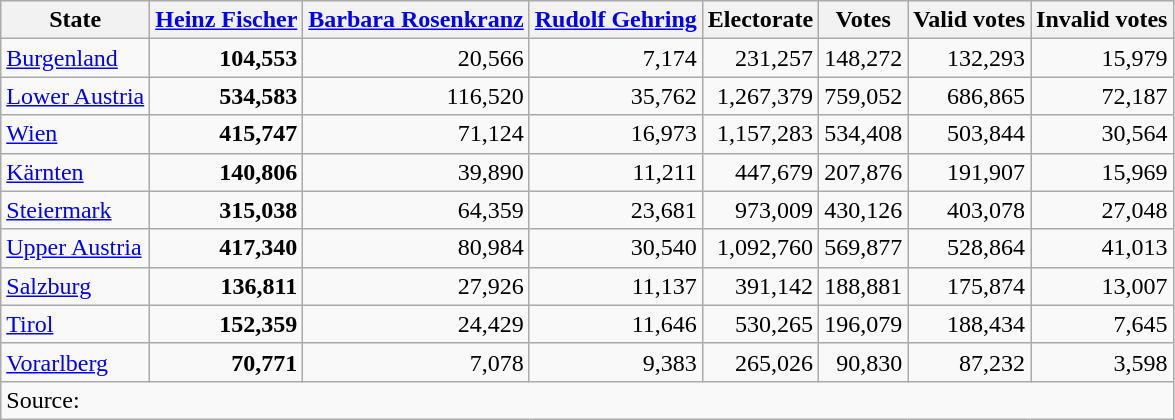<table class="wikitable sortable" style=text-align:right>
<tr>
<th>State</th>
<th><a href='#'>Heinz Fischer</a></th>
<th><a href='#'>Barbara Rosenkranz</a></th>
<th><a href='#'>Rudolf Gehring</a></th>
<th>Electorate</th>
<th>Votes</th>
<th>Valid votes</th>
<th>Invalid votes</th>
</tr>
<tr>
<td align=left><a href='#'>Burgenland</a></td>
<td><strong>104,553</strong></td>
<td>20,566</td>
<td>7,174</td>
<td>231,257</td>
<td>148,272</td>
<td>132,293</td>
<td>15,979</td>
</tr>
<tr>
<td align=left><a href='#'>Lower Austria</a></td>
<td><strong>534,583</strong></td>
<td>116,520</td>
<td>35,762</td>
<td>1,267,379</td>
<td>759,052</td>
<td>686,865</td>
<td>72,187</td>
</tr>
<tr>
<td align=left><a href='#'>Wien</a></td>
<td><strong>415,747</strong></td>
<td>71,124</td>
<td>16,973</td>
<td>1,157,283</td>
<td>534,408</td>
<td>503,844</td>
<td>30,564</td>
</tr>
<tr>
<td align=left><a href='#'>Kärnten</a></td>
<td><strong>140,806</strong></td>
<td>39,890</td>
<td>11,211</td>
<td>447,679</td>
<td>207,876</td>
<td>191,907</td>
<td>15,969</td>
</tr>
<tr>
<td align=left><a href='#'>Steiermark</a></td>
<td><strong>315,038</strong></td>
<td>64,359</td>
<td>23,681</td>
<td>973,009</td>
<td>430,126</td>
<td>403,078</td>
<td>27,048</td>
</tr>
<tr>
<td align=left><a href='#'>Upper Austria</a></td>
<td><strong>417,340</strong></td>
<td>80,984</td>
<td>30,540</td>
<td>1,092,760</td>
<td>569,877</td>
<td>528,864</td>
<td>41,013</td>
</tr>
<tr>
<td align=left><a href='#'>Salzburg</a></td>
<td><strong>136,811</strong></td>
<td>27,926</td>
<td>11,137</td>
<td>391,142</td>
<td>188,881</td>
<td>175,874</td>
<td>13,007</td>
</tr>
<tr>
<td align=left><a href='#'>Tirol</a></td>
<td><strong>152,359</strong></td>
<td>24,429</td>
<td>11,646</td>
<td>530,265</td>
<td>196,079</td>
<td>188,434</td>
<td>7,645</td>
</tr>
<tr>
<td align=left><a href='#'>Vorarlberg</a></td>
<td><strong>70,771</strong></td>
<td>7,078</td>
<td>9,383</td>
<td>265,026</td>
<td>90,830</td>
<td>87,232</td>
<td>3,598</td>
</tr>
<tr>
<td align=left colspan=9>Source:  </td>
</tr>
</table>
